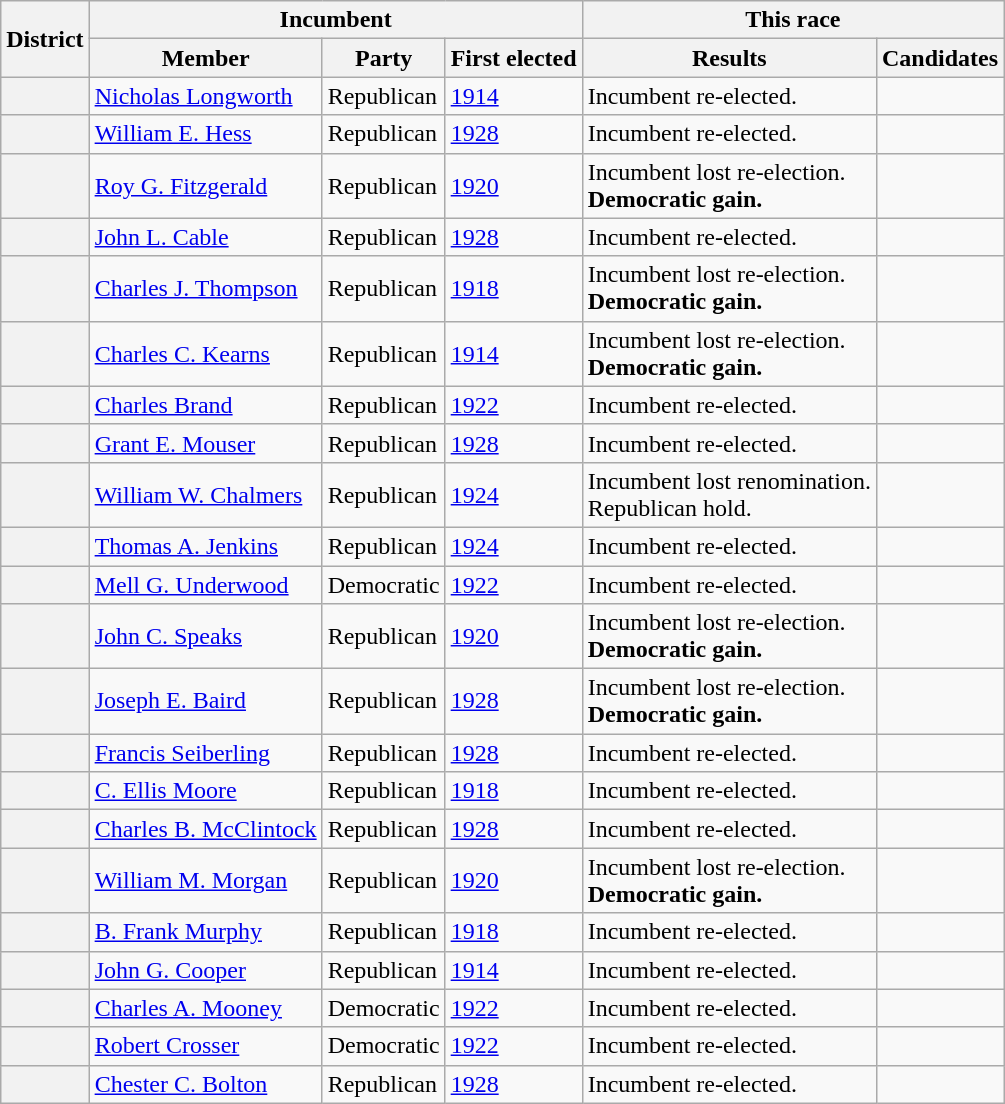<table class=wikitable>
<tr>
<th rowspan=2>District</th>
<th colspan=3>Incumbent</th>
<th colspan=2>This race</th>
</tr>
<tr>
<th>Member</th>
<th>Party</th>
<th>First elected</th>
<th>Results</th>
<th>Candidates</th>
</tr>
<tr>
<th></th>
<td><a href='#'>Nicholas Longworth</a></td>
<td>Republican</td>
<td><a href='#'>1914</a></td>
<td>Incumbent re-elected.</td>
<td nowrap></td>
</tr>
<tr>
<th></th>
<td><a href='#'>William E. Hess</a></td>
<td>Republican</td>
<td><a href='#'>1928</a></td>
<td>Incumbent re-elected.</td>
<td nowrap></td>
</tr>
<tr>
<th></th>
<td><a href='#'>Roy G. Fitzgerald</a></td>
<td>Republican</td>
<td><a href='#'>1920</a></td>
<td>Incumbent lost re-election.<br><strong>Democratic gain.</strong></td>
<td nowrap></td>
</tr>
<tr>
<th></th>
<td><a href='#'>John L. Cable</a></td>
<td>Republican</td>
<td><a href='#'>1928</a></td>
<td>Incumbent re-elected.</td>
<td nowrap></td>
</tr>
<tr>
<th></th>
<td><a href='#'>Charles J. Thompson</a></td>
<td>Republican</td>
<td><a href='#'>1918</a></td>
<td>Incumbent lost re-election.<br><strong>Democratic gain.</strong></td>
<td nowrap></td>
</tr>
<tr>
<th></th>
<td><a href='#'>Charles C. Kearns</a></td>
<td>Republican</td>
<td><a href='#'>1914</a></td>
<td>Incumbent lost re-election.<br><strong>Democratic gain.</strong></td>
<td nowrap></td>
</tr>
<tr>
<th></th>
<td><a href='#'>Charles Brand</a></td>
<td>Republican</td>
<td><a href='#'>1922</a></td>
<td>Incumbent re-elected.</td>
<td nowrap></td>
</tr>
<tr>
<th></th>
<td><a href='#'>Grant E. Mouser</a></td>
<td>Republican</td>
<td><a href='#'>1928</a></td>
<td>Incumbent re-elected.</td>
<td nowrap></td>
</tr>
<tr>
<th></th>
<td><a href='#'>William W. Chalmers</a></td>
<td>Republican</td>
<td><a href='#'>1924</a></td>
<td>Incumbent lost renomination.<br>Republican hold.</td>
<td nowrap></td>
</tr>
<tr>
<th></th>
<td><a href='#'>Thomas A. Jenkins</a></td>
<td>Republican</td>
<td><a href='#'>1924</a></td>
<td>Incumbent re-elected.</td>
<td nowrap></td>
</tr>
<tr>
<th></th>
<td><a href='#'>Mell G. Underwood</a></td>
<td>Democratic</td>
<td><a href='#'>1922</a></td>
<td>Incumbent re-elected.</td>
<td nowrap></td>
</tr>
<tr>
<th></th>
<td><a href='#'>John C. Speaks</a></td>
<td>Republican</td>
<td><a href='#'>1920</a></td>
<td>Incumbent lost re-election.<br><strong>Democratic gain.</strong></td>
<td nowrap></td>
</tr>
<tr>
<th></th>
<td><a href='#'>Joseph E. Baird</a></td>
<td>Republican</td>
<td><a href='#'>1928</a></td>
<td>Incumbent lost re-election.<br><strong>Democratic gain.</strong></td>
<td nowrap></td>
</tr>
<tr>
<th></th>
<td><a href='#'>Francis Seiberling</a></td>
<td>Republican</td>
<td><a href='#'>1928</a></td>
<td>Incumbent re-elected.</td>
<td nowrap></td>
</tr>
<tr>
<th></th>
<td><a href='#'>C. Ellis Moore</a></td>
<td>Republican</td>
<td><a href='#'>1918</a></td>
<td>Incumbent re-elected.</td>
<td nowrap></td>
</tr>
<tr>
<th></th>
<td><a href='#'>Charles B. McClintock</a></td>
<td>Republican</td>
<td><a href='#'>1928</a></td>
<td>Incumbent re-elected.</td>
<td nowrap></td>
</tr>
<tr>
<th></th>
<td><a href='#'>William M. Morgan</a></td>
<td>Republican</td>
<td><a href='#'>1920</a></td>
<td>Incumbent lost re-election.<br><strong>Democratic gain.</strong></td>
<td nowrap></td>
</tr>
<tr>
<th></th>
<td><a href='#'>B. Frank Murphy</a></td>
<td>Republican</td>
<td><a href='#'>1918</a></td>
<td>Incumbent re-elected.</td>
<td nowrap></td>
</tr>
<tr>
<th></th>
<td><a href='#'>John G. Cooper</a></td>
<td>Republican</td>
<td><a href='#'>1914</a></td>
<td>Incumbent re-elected.</td>
<td nowrap></td>
</tr>
<tr>
<th></th>
<td><a href='#'>Charles A. Mooney</a></td>
<td>Democratic</td>
<td><a href='#'>1922</a></td>
<td>Incumbent re-elected.</td>
<td nowrap></td>
</tr>
<tr>
<th></th>
<td><a href='#'>Robert Crosser</a></td>
<td>Democratic</td>
<td><a href='#'>1922</a></td>
<td>Incumbent re-elected.</td>
<td nowrap></td>
</tr>
<tr>
<th></th>
<td><a href='#'>Chester C. Bolton</a></td>
<td>Republican</td>
<td><a href='#'>1928</a></td>
<td>Incumbent re-elected.</td>
<td nowrap></td>
</tr>
</table>
